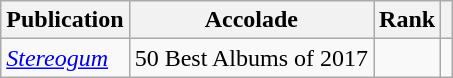<table class="sortable wikitable">
<tr>
<th>Publication</th>
<th>Accolade</th>
<th>Rank</th>
<th class="unsortable"></th>
</tr>
<tr>
<td><em><a href='#'>Stereogum</a></em></td>
<td>50 Best Albums of 2017</td>
<td></td>
<td></td>
</tr>
</table>
